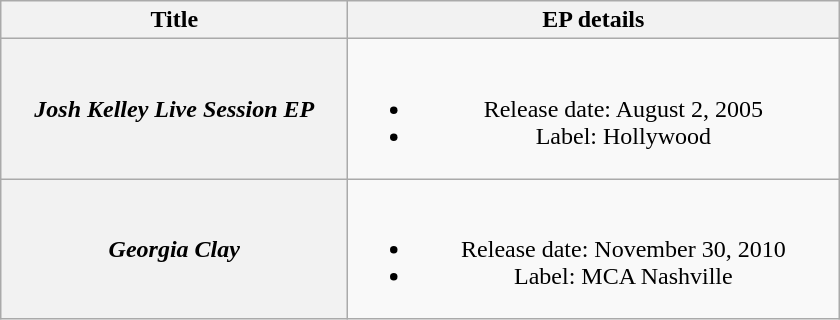<table class="wikitable plainrowheaders" style="text-align:center;">
<tr>
<th style="width:14em;">Title</th>
<th style="width:20em;">EP details</th>
</tr>
<tr>
<th scope="row"><em>Josh Kelley Live Session EP</em></th>
<td><br><ul><li>Release date: August 2, 2005</li><li>Label: Hollywood</li></ul></td>
</tr>
<tr>
<th scope="row"><em>Georgia Clay</em></th>
<td><br><ul><li>Release date: November 30, 2010</li><li>Label: MCA Nashville</li></ul></td>
</tr>
</table>
